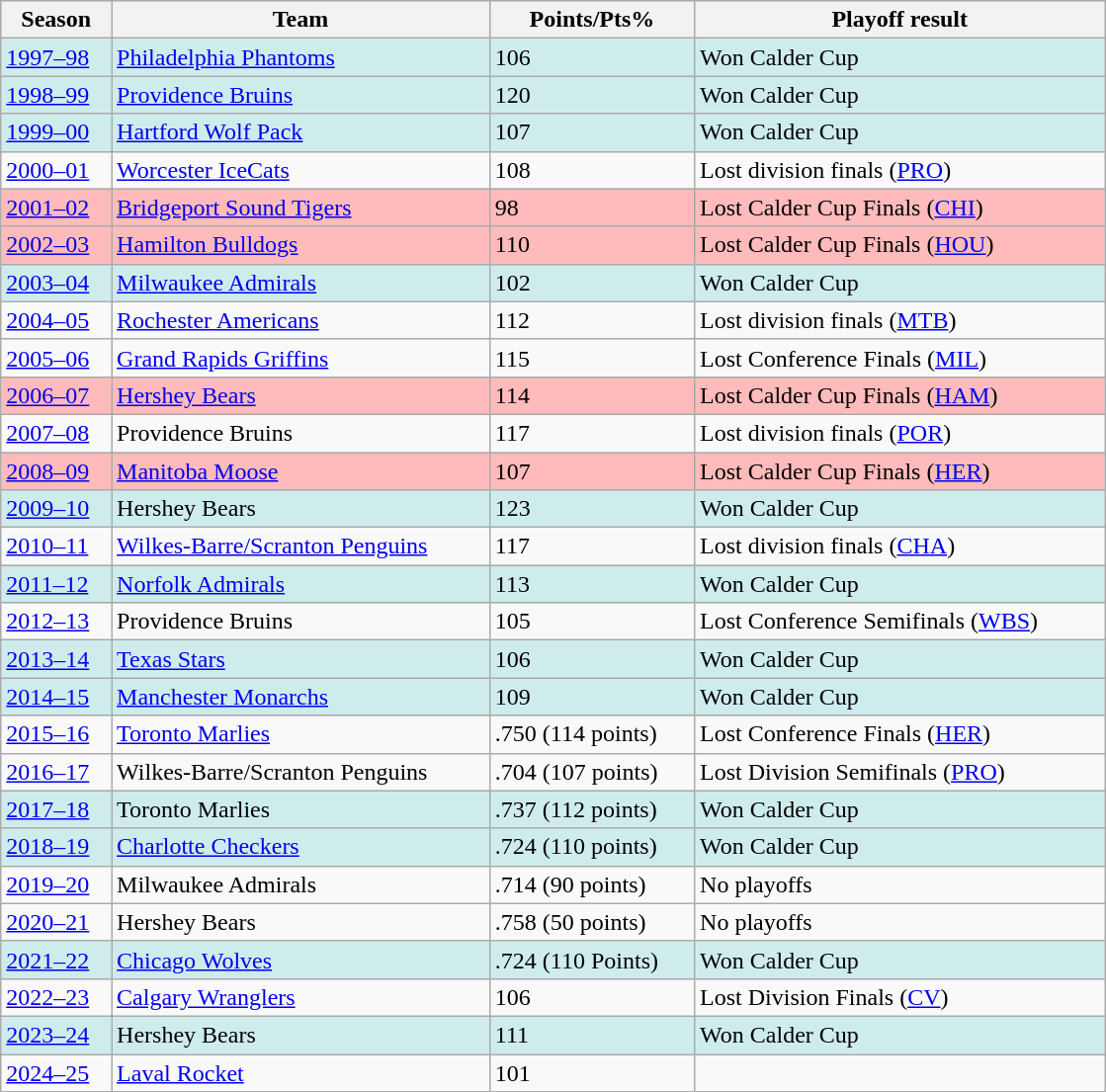<table class="wikitable sortable" style="width:59%">
<tr>
<th>Season</th>
<th>Team</th>
<th>Points/Pts%</th>
<th>Playoff result</th>
</tr>
<tr bgcolor="#cfecec">
<td><a href='#'>1997–98</a></td>
<td><a href='#'>Philadelphia Phantoms</a></td>
<td>106</td>
<td>Won Calder Cup</td>
</tr>
<tr bgcolor="#cfecec">
<td><a href='#'>1998–99</a></td>
<td><a href='#'>Providence Bruins</a></td>
<td>120</td>
<td>Won Calder Cup</td>
</tr>
<tr bgcolor="#cfecec">
<td><a href='#'>1999–00</a></td>
<td><a href='#'>Hartford Wolf Pack</a></td>
<td>107</td>
<td>Won Calder Cup</td>
</tr>
<tr>
<td><a href='#'>2000–01</a></td>
<td><a href='#'>Worcester IceCats</a></td>
<td>108</td>
<td>Lost division finals (<a href='#'>PRO</a>)</td>
</tr>
<tr bgcolor="#ffbbbb">
<td><a href='#'>2001–02</a></td>
<td><a href='#'>Bridgeport Sound Tigers</a></td>
<td>98</td>
<td>Lost Calder Cup Finals (<a href='#'>CHI</a>)</td>
</tr>
<tr bgcolor="#ffbbbb">
<td><a href='#'>2002–03</a></td>
<td><a href='#'>Hamilton Bulldogs</a></td>
<td>110</td>
<td>Lost Calder Cup Finals (<a href='#'>HOU</a>)</td>
</tr>
<tr bgcolor="#cfecec">
<td><a href='#'>2003–04</a></td>
<td><a href='#'>Milwaukee Admirals</a></td>
<td>102</td>
<td>Won Calder Cup</td>
</tr>
<tr>
<td><a href='#'>2004–05</a></td>
<td><a href='#'>Rochester Americans</a></td>
<td>112</td>
<td>Lost division finals (<a href='#'>MTB</a>)</td>
</tr>
<tr>
<td><a href='#'>2005–06</a></td>
<td><a href='#'>Grand Rapids Griffins</a></td>
<td>115</td>
<td>Lost Conference Finals (<a href='#'>MIL</a>)</td>
</tr>
<tr bgcolor="#ffbbbb">
<td><a href='#'>2006–07</a></td>
<td><a href='#'>Hershey Bears</a></td>
<td>114</td>
<td>Lost Calder Cup Finals (<a href='#'>HAM</a>)</td>
</tr>
<tr>
<td><a href='#'>2007–08</a></td>
<td>Providence Bruins</td>
<td>117</td>
<td>Lost division finals (<a href='#'>POR</a>)</td>
</tr>
<tr bgcolor="#ffbbbb">
<td><a href='#'>2008–09</a></td>
<td><a href='#'>Manitoba Moose</a></td>
<td>107</td>
<td>Lost Calder Cup Finals (<a href='#'>HER</a>)</td>
</tr>
<tr bgcolor="#cfecec">
<td><a href='#'>2009–10</a></td>
<td>Hershey Bears</td>
<td>123</td>
<td>Won Calder Cup</td>
</tr>
<tr>
<td><a href='#'>2010–11</a></td>
<td><a href='#'>Wilkes-Barre/Scranton Penguins</a></td>
<td>117</td>
<td>Lost division finals (<a href='#'>CHA</a>)</td>
</tr>
<tr bgcolor="#cfecec">
<td><a href='#'>2011–12</a></td>
<td><a href='#'>Norfolk Admirals</a></td>
<td>113</td>
<td>Won Calder Cup</td>
</tr>
<tr>
<td><a href='#'>2012–13</a></td>
<td>Providence Bruins</td>
<td>105</td>
<td>Lost Conference Semifinals (<a href='#'>WBS</a>)</td>
</tr>
<tr bgcolor="#cfecec">
<td><a href='#'>2013–14</a></td>
<td><a href='#'>Texas Stars</a></td>
<td>106</td>
<td>Won Calder Cup</td>
</tr>
<tr bgcolor="cfecec">
<td><a href='#'>2014–15</a></td>
<td><a href='#'>Manchester Monarchs</a></td>
<td>109</td>
<td>Won Calder Cup</td>
</tr>
<tr>
<td><a href='#'>2015–16</a></td>
<td><a href='#'>Toronto Marlies</a></td>
<td>.750 (114 points)</td>
<td>Lost Conference Finals (<a href='#'>HER</a>)</td>
</tr>
<tr>
<td><a href='#'>2016–17</a></td>
<td>Wilkes-Barre/Scranton Penguins</td>
<td>.704 (107 points)</td>
<td>Lost Division Semifinals (<a href='#'>PRO</a>)</td>
</tr>
<tr bgcolor="cfecec">
<td><a href='#'>2017–18</a></td>
<td>Toronto Marlies</td>
<td>.737 (112 points)</td>
<td>Won Calder Cup</td>
</tr>
<tr bgcolor="cfecec">
<td><a href='#'>2018–19</a></td>
<td><a href='#'>Charlotte Checkers</a></td>
<td>.724 (110 points)</td>
<td>Won Calder Cup</td>
</tr>
<tr>
<td><a href='#'>2019–20</a></td>
<td>Milwaukee Admirals</td>
<td>.714 (90 points)</td>
<td>No playoffs</td>
</tr>
<tr>
<td><a href='#'>2020–21</a></td>
<td>Hershey Bears</td>
<td>.758 (50 points)</td>
<td>No playoffs</td>
</tr>
<tr bgcolor="cfecec">
<td><a href='#'>2021–22</a></td>
<td><a href='#'>Chicago Wolves</a></td>
<td>.724 (110 Points)</td>
<td>Won Calder Cup</td>
</tr>
<tr>
<td><a href='#'>2022–23</a></td>
<td><a href='#'>Calgary Wranglers</a></td>
<td>106</td>
<td>Lost Division Finals (<a href='#'>CV</a>)</td>
</tr>
<tr bgcolor="cfecec">
<td><a href='#'>2023–24</a></td>
<td>Hershey Bears</td>
<td>111</td>
<td>Won Calder Cup</td>
</tr>
<tr bgcolor=>
<td><a href='#'>2024–25</a></td>
<td><a href='#'>Laval Rocket</a></td>
<td>101</td>
<td></td>
</tr>
</table>
